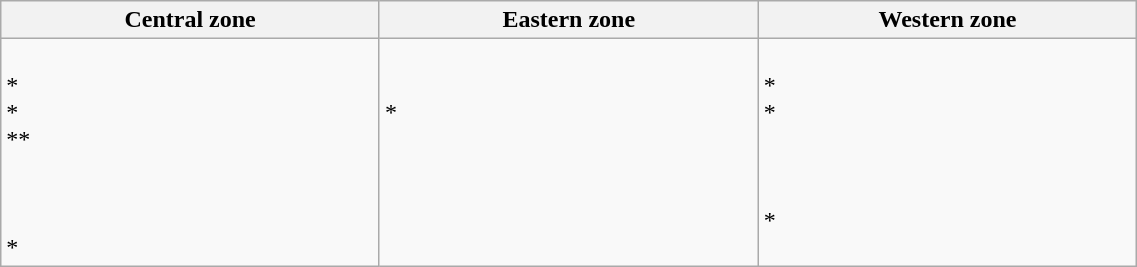<table class="wikitable" width=60%>
<tr>
<th width=33%>Central zone</th>
<th width=33%>Eastern zone</th>
<th width=33%>Western zone</th>
</tr>
<tr>
<td valign=top><br><s></s> *<br>
<s></s> *<br>
<s></s> **<br>
<br>
<br>
<br>
<s></s> *</td>
<td valign=top><br><br>
<s></s> *<br>
<br>
</td>
<td valign=top><br><s></s> *<br>
<s></s> *<br>
<br>
<br>
<br>
<s></s> *<br>
</td>
</tr>
</table>
